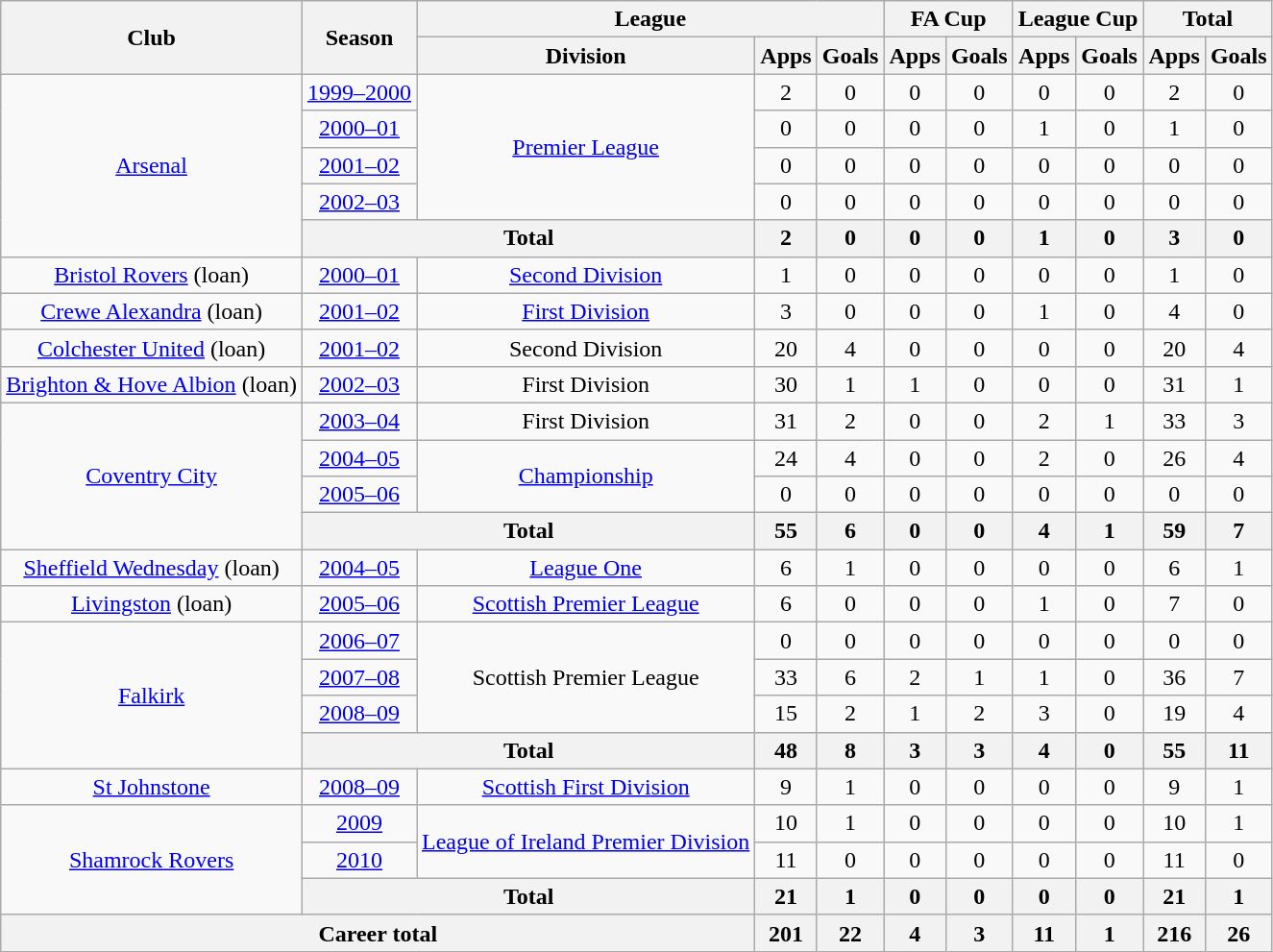<table class="wikitable" style="text-align:center">
<tr>
<th rowspan="2">Club</th>
<th rowspan="2">Season</th>
<th colspan="3">League</th>
<th colspan="2">FA Cup</th>
<th colspan="2">League Cup</th>
<th colspan="2">Total</th>
</tr>
<tr>
<th>Division</th>
<th>Apps</th>
<th>Goals</th>
<th>Apps</th>
<th>Goals</th>
<th>Apps</th>
<th>Goals</th>
<th>Apps</th>
<th>Goals</th>
</tr>
<tr>
<td rowspan="5"><a href='#'>Arsenal</a></td>
<td><a href='#'>1999–2000</a></td>
<td rowspan="4"><a href='#'>Premier League</a></td>
<td>2</td>
<td>0</td>
<td>0</td>
<td>0</td>
<td>0</td>
<td>0</td>
<td>2</td>
<td>0</td>
</tr>
<tr>
<td><a href='#'>2000–01</a></td>
<td>0</td>
<td>0</td>
<td>0</td>
<td>0</td>
<td>1</td>
<td>0</td>
<td>1</td>
<td>0</td>
</tr>
<tr>
<td><a href='#'>2001–02</a></td>
<td>0</td>
<td>0</td>
<td>0</td>
<td>0</td>
<td>0</td>
<td>0</td>
<td>0</td>
<td>0</td>
</tr>
<tr>
<td><a href='#'>2002–03</a></td>
<td>0</td>
<td>0</td>
<td>0</td>
<td>0</td>
<td>0</td>
<td>0</td>
<td>0</td>
<td>0</td>
</tr>
<tr>
<th colspan="2">Total</th>
<th>2</th>
<th>0</th>
<th>0</th>
<th>0</th>
<th>1</th>
<th>0</th>
<th>3</th>
<th>0</th>
</tr>
<tr>
<td><a href='#'>Bristol Rovers</a> (loan)</td>
<td><a href='#'>2000–01</a></td>
<td><a href='#'>Second Division</a></td>
<td>1</td>
<td>0</td>
<td>0</td>
<td>0</td>
<td>0</td>
<td>0</td>
<td>1</td>
<td>0</td>
</tr>
<tr>
<td><a href='#'>Crewe Alexandra</a> (loan)</td>
<td><a href='#'>2001–02</a></td>
<td><a href='#'>First Division</a></td>
<td>3</td>
<td>0</td>
<td>0</td>
<td>0</td>
<td>1</td>
<td>0</td>
<td>4</td>
<td>0</td>
</tr>
<tr>
<td><a href='#'>Colchester United</a> (loan)</td>
<td><a href='#'>2001–02</a></td>
<td>Second Division</td>
<td>20</td>
<td>4</td>
<td>0</td>
<td>0</td>
<td>0</td>
<td>0</td>
<td>20</td>
<td>4</td>
</tr>
<tr>
<td><a href='#'>Brighton & Hove Albion</a> (loan)</td>
<td><a href='#'>2002–03</a></td>
<td>First Division</td>
<td>30</td>
<td>1</td>
<td>1</td>
<td>0</td>
<td>0</td>
<td>0</td>
<td>31</td>
<td>1</td>
</tr>
<tr>
<td rowspan="4"><a href='#'>Coventry City</a></td>
<td><a href='#'>2003–04</a></td>
<td>First Division</td>
<td>31</td>
<td>2</td>
<td>0</td>
<td>0</td>
<td>2</td>
<td>1</td>
<td>33</td>
<td>3</td>
</tr>
<tr>
<td><a href='#'>2004–05</a></td>
<td rowspan="2"><a href='#'>Championship</a></td>
<td>24</td>
<td>4</td>
<td>0</td>
<td>0</td>
<td>2</td>
<td>0</td>
<td>26</td>
<td>4</td>
</tr>
<tr>
<td><a href='#'>2005–06</a></td>
<td>0</td>
<td>0</td>
<td>0</td>
<td>0</td>
<td>0</td>
<td>0</td>
<td>0</td>
<td>0</td>
</tr>
<tr>
<th colspan="2">Total</th>
<th>55</th>
<th>6</th>
<th>0</th>
<th>0</th>
<th>4</th>
<th>1</th>
<th>59</th>
<th>7</th>
</tr>
<tr>
<td><a href='#'>Sheffield Wednesday</a> (loan)</td>
<td><a href='#'>2004–05</a></td>
<td><a href='#'>League One</a></td>
<td>6</td>
<td>1</td>
<td>0</td>
<td>0</td>
<td>0</td>
<td>0</td>
<td>6</td>
<td>1</td>
</tr>
<tr>
<td><a href='#'>Livingston</a> (loan)</td>
<td><a href='#'>2005–06</a></td>
<td><a href='#'>Scottish Premier League</a></td>
<td>6</td>
<td>0</td>
<td>0</td>
<td>0</td>
<td>1</td>
<td>0</td>
<td>7</td>
<td>0</td>
</tr>
<tr>
<td rowspan="4"><a href='#'>Falkirk</a></td>
<td><a href='#'>2006–07</a></td>
<td rowspan="3">Scottish Premier League</td>
<td>0</td>
<td>0</td>
<td>0</td>
<td>0</td>
<td>0</td>
<td>0</td>
<td>0</td>
<td>0</td>
</tr>
<tr>
<td><a href='#'>2007–08</a></td>
<td>33</td>
<td>6</td>
<td>2</td>
<td>1</td>
<td>1</td>
<td>0</td>
<td>36</td>
<td>7</td>
</tr>
<tr>
<td><a href='#'>2008–09</a></td>
<td>15</td>
<td>2</td>
<td>1</td>
<td>2</td>
<td>3</td>
<td>0</td>
<td>19</td>
<td>4</td>
</tr>
<tr>
<th colspan="2">Total</th>
<th>48</th>
<th>8</th>
<th>3</th>
<th>3</th>
<th>4</th>
<th>0</th>
<th>55</th>
<th>11</th>
</tr>
<tr>
<td><a href='#'>St Johnstone</a></td>
<td><a href='#'>2008–09</a></td>
<td><a href='#'>Scottish First Division</a></td>
<td>9</td>
<td>1</td>
<td>0</td>
<td>0</td>
<td>0</td>
<td>0</td>
<td>9</td>
<td>1</td>
</tr>
<tr>
<td rowspan="3"><a href='#'>Shamrock Rovers</a></td>
<td><a href='#'>2009</a></td>
<td rowspan="2"><a href='#'>League of Ireland Premier Division</a></td>
<td>10</td>
<td>1</td>
<td>0</td>
<td>0</td>
<td>0</td>
<td>0</td>
<td>10</td>
<td>1</td>
</tr>
<tr>
<td><a href='#'>2010</a></td>
<td>11</td>
<td>0</td>
<td>0</td>
<td>0</td>
<td>0</td>
<td>0</td>
<td>11</td>
<td>0</td>
</tr>
<tr>
<th colspan="2">Total</th>
<th>21</th>
<th>1</th>
<th>0</th>
<th>0</th>
<th>0</th>
<th>0</th>
<th>21</th>
<th>1</th>
</tr>
<tr>
<th colspan="3">Career total</th>
<th>201</th>
<th>22</th>
<th>4</th>
<th>3</th>
<th>11</th>
<th>1</th>
<th>216</th>
<th>26</th>
</tr>
</table>
